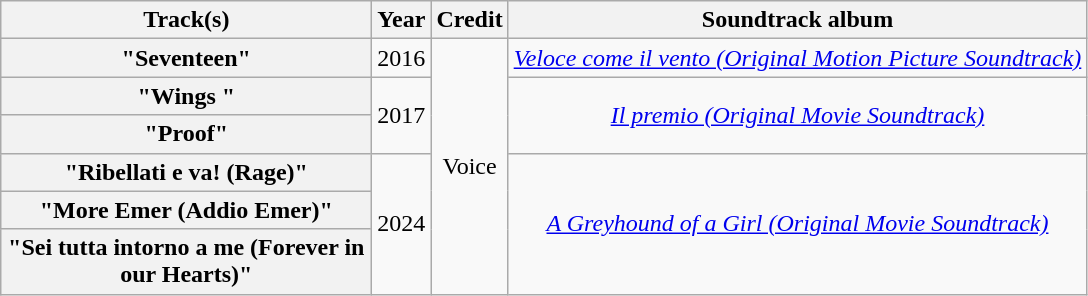<table class="wikitable plainrowheaders" style="text-align:center;">
<tr>
<th scope="col" style="width:15em;">Track(s)</th>
<th scope="col" style="width:1em;">Year</th>
<th scope="col">Credit</th>
<th scope="col">Soundtrack album</th>
</tr>
<tr>
<th scope="row">"Seventeen"</th>
<td>2016</td>
<td rowspan="6">Voice</td>
<td><a href='#'><em>Veloce come il vento (Original Motion Picture Soundtrack)</em></a></td>
</tr>
<tr>
<th scope="row">"Wings "</th>
<td rowspan="2">2017</td>
<td rowspan="2"><a href='#'><em>Il premio (Original Movie Soundtrack)</em></a></td>
</tr>
<tr>
<th scope="row">"Proof"</th>
</tr>
<tr>
<th scope="row">"Ribellati e va! (Rage)"</th>
<td rowspan="3">2024</td>
<td rowspan="3"><a href='#'><em>A Greyhound of a Girl (Original Movie Soundtrack)</em></a></td>
</tr>
<tr>
<th scope="row">"More Emer (Addio Emer)"</th>
</tr>
<tr>
<th scope="row">"Sei tutta intorno a me (Forever in our Hearts)"</th>
</tr>
</table>
